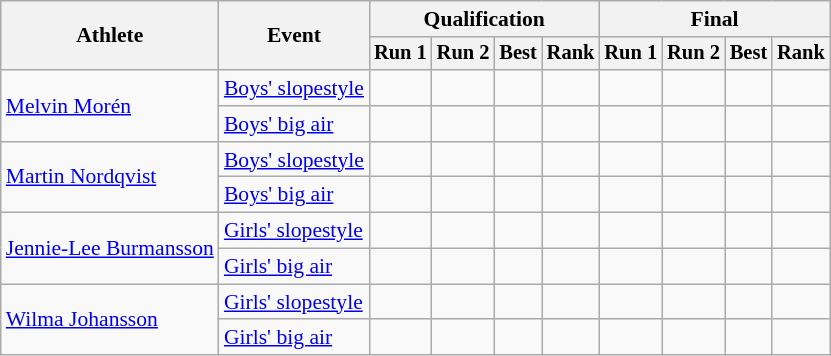<table class="wikitable" style="font-size:90%">
<tr>
<th rowspan=2>Athlete</th>
<th rowspan=2>Event</th>
<th colspan=4>Qualification</th>
<th colspan=4>Final</th>
</tr>
<tr style="font-size:95%">
<th>Run 1</th>
<th>Run 2</th>
<th>Best</th>
<th>Rank</th>
<th>Run 1</th>
<th>Run 2</th>
<th>Best</th>
<th>Rank</th>
</tr>
<tr align=center>
<td align=left rowspan=2><a href='#'>Melvin Morén</a></td>
<td align=left><a href='#'>Boys' slopestyle</a></td>
<td></td>
<td></td>
<td></td>
<td></td>
<td></td>
<td></td>
<td></td>
<td></td>
</tr>
<tr align=center>
<td align=left><a href='#'>Boys' big air</a></td>
<td></td>
<td></td>
<td></td>
<td></td>
<td></td>
<td></td>
<td></td>
<td></td>
</tr>
<tr align=center>
<td align=left rowspan=2><a href='#'>Martin Nordqvist</a></td>
<td align=left><a href='#'>Boys' slopestyle</a></td>
<td></td>
<td></td>
<td></td>
<td></td>
<td></td>
<td></td>
<td></td>
<td></td>
</tr>
<tr align=center>
<td align=left><a href='#'>Boys' big air</a></td>
<td></td>
<td></td>
<td></td>
<td></td>
<td></td>
<td></td>
<td></td>
<td></td>
</tr>
<tr align=center>
<td align=left rowspan=2><a href='#'>Jennie-Lee Burmansson</a></td>
<td align=left><a href='#'>Girls' slopestyle</a></td>
<td></td>
<td></td>
<td></td>
<td></td>
<td></td>
<td></td>
<td></td>
<td></td>
</tr>
<tr align=center>
<td align=left><a href='#'>Girls' big air</a></td>
<td></td>
<td></td>
<td></td>
<td></td>
<td></td>
<td></td>
<td></td>
<td></td>
</tr>
<tr align=center>
<td align=left rowspan=2><a href='#'>Wilma Johansson</a></td>
<td align=left><a href='#'>Girls' slopestyle</a></td>
<td></td>
<td></td>
<td></td>
<td></td>
<td></td>
<td></td>
<td></td>
<td></td>
</tr>
<tr align=center>
<td align=left><a href='#'>Girls' big air</a></td>
<td></td>
<td></td>
<td></td>
<td></td>
<td></td>
<td></td>
<td></td>
<td></td>
</tr>
</table>
